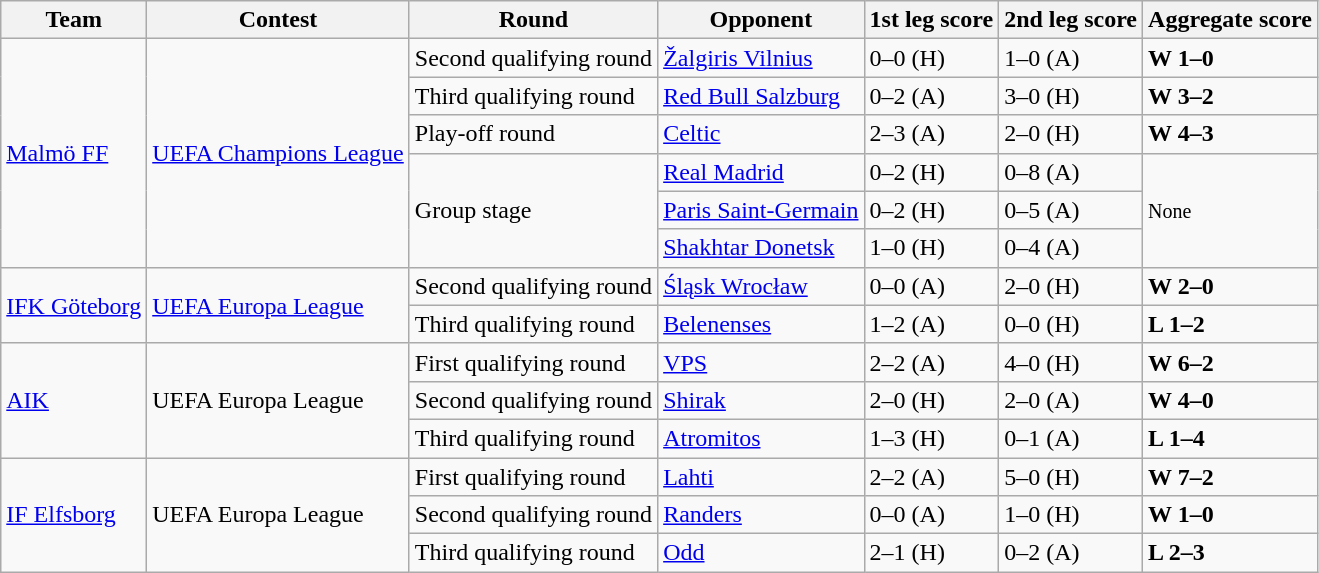<table class="wikitable" style="text-align: left;">
<tr>
<th>Team</th>
<th>Contest</th>
<th>Round</th>
<th>Opponent</th>
<th>1st leg score</th>
<th>2nd leg score</th>
<th>Aggregate score</th>
</tr>
<tr>
<td rowspan=6><a href='#'>Malmö FF</a></td>
<td rowspan=6><a href='#'>UEFA Champions League</a></td>
<td>Second qualifying round</td>
<td> <a href='#'>Žalgiris Vilnius</a></td>
<td>0–0 (H)</td>
<td>1–0 (A)</td>
<td><strong>W 1–0</strong></td>
</tr>
<tr>
<td>Third qualifying round</td>
<td> <a href='#'>Red Bull Salzburg</a></td>
<td>0–2 (A)</td>
<td>3–0 (H)</td>
<td><strong>W 3–2</strong></td>
</tr>
<tr>
<td>Play-off round</td>
<td> <a href='#'>Celtic</a></td>
<td>2–3 (A)</td>
<td>2–0 (H)</td>
<td><strong>W 4–3</strong></td>
</tr>
<tr>
<td rowspan=3>Group stage</td>
<td> <a href='#'>Real Madrid</a></td>
<td>0–2 (H)</td>
<td>0–8 (A)</td>
<td rowspan=3><small>None</small></td>
</tr>
<tr>
<td> <a href='#'>Paris Saint-Germain</a></td>
<td>0–2 (H)</td>
<td>0–5 (A)</td>
</tr>
<tr>
<td> <a href='#'>Shakhtar Donetsk</a></td>
<td>1–0 (H)</td>
<td>0–4 (A)</td>
</tr>
<tr>
<td rowspan=2><a href='#'>IFK Göteborg</a></td>
<td rowspan=2><a href='#'>UEFA Europa League</a></td>
<td>Second qualifying round</td>
<td> <a href='#'>Śląsk Wrocław</a></td>
<td>0–0 (A)</td>
<td>2–0 (H)</td>
<td><strong>W 2–0</strong></td>
</tr>
<tr>
<td>Third qualifying round</td>
<td> <a href='#'>Belenenses</a></td>
<td>1–2 (A)</td>
<td>0–0 (H)</td>
<td><strong>L 1–2</strong></td>
</tr>
<tr>
<td rowspan=3><a href='#'>AIK</a></td>
<td rowspan=3>UEFA Europa League</td>
<td>First qualifying round</td>
<td> <a href='#'>VPS</a></td>
<td>2–2 (A)</td>
<td>4–0 (H)</td>
<td><strong>W 6–2</strong></td>
</tr>
<tr>
<td>Second qualifying round</td>
<td> <a href='#'>Shirak</a></td>
<td>2–0 (H)</td>
<td>2–0 (A)</td>
<td><strong>W 4–0</strong></td>
</tr>
<tr>
<td>Third qualifying round</td>
<td> <a href='#'>Atromitos</a></td>
<td>1–3 (H)</td>
<td>0–1 (A)</td>
<td><strong>L 1–4</strong></td>
</tr>
<tr>
<td rowspan=3><a href='#'>IF Elfsborg</a></td>
<td rowspan=3>UEFA Europa League</td>
<td>First qualifying round</td>
<td> <a href='#'>Lahti</a></td>
<td>2–2 (A)</td>
<td>5–0 (H)</td>
<td><strong>W 7–2</strong></td>
</tr>
<tr>
<td>Second qualifying round</td>
<td> <a href='#'>Randers</a></td>
<td>0–0 (A)</td>
<td>1–0 (H) </td>
<td><strong>W 1–0</strong></td>
</tr>
<tr>
<td>Third qualifying round</td>
<td> <a href='#'>Odd</a></td>
<td>2–1 (H)</td>
<td>0–2 (A)</td>
<td><strong>L 2–3</strong></td>
</tr>
</table>
